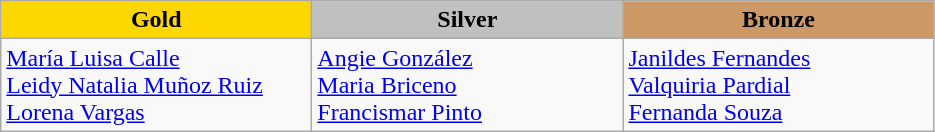<table class="wikitable" style="text-align:left">
<tr align="center">
<td width=200 bgcolor=gold><strong>Gold</strong></td>
<td width=200 bgcolor=silver><strong>Silver</strong></td>
<td width=200 bgcolor=CC9966><strong>Bronze</strong></td>
</tr>
<tr>
<td><a href='#'>María Luisa Calle</a><br><a href='#'>Leidy Natalia Muñoz Ruiz</a><br><a href='#'>Lorena Vargas</a><br></td>
<td><a href='#'>Angie González</a><br><a href='#'>Maria Briceno</a><br><a href='#'>Francismar Pinto</a><br></td>
<td><a href='#'>Janildes Fernandes</a><br><a href='#'>Valquiria Pardial</a><br><a href='#'>Fernanda Souza</a><br></td>
</tr>
</table>
